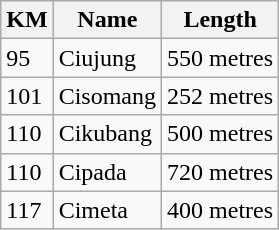<table class="wikitable">
<tr>
<th>KM</th>
<th>Name</th>
<th>Length</th>
</tr>
<tr>
<td>95</td>
<td>Ciujung</td>
<td>550 metres</td>
</tr>
<tr>
<td>101</td>
<td>Cisomang</td>
<td>252 metres</td>
</tr>
<tr>
<td>110</td>
<td>Cikubang</td>
<td>500 metres</td>
</tr>
<tr>
<td>110</td>
<td>Cipada</td>
<td>720 metres</td>
</tr>
<tr>
<td>117</td>
<td>Cimeta</td>
<td>400 metres</td>
</tr>
</table>
